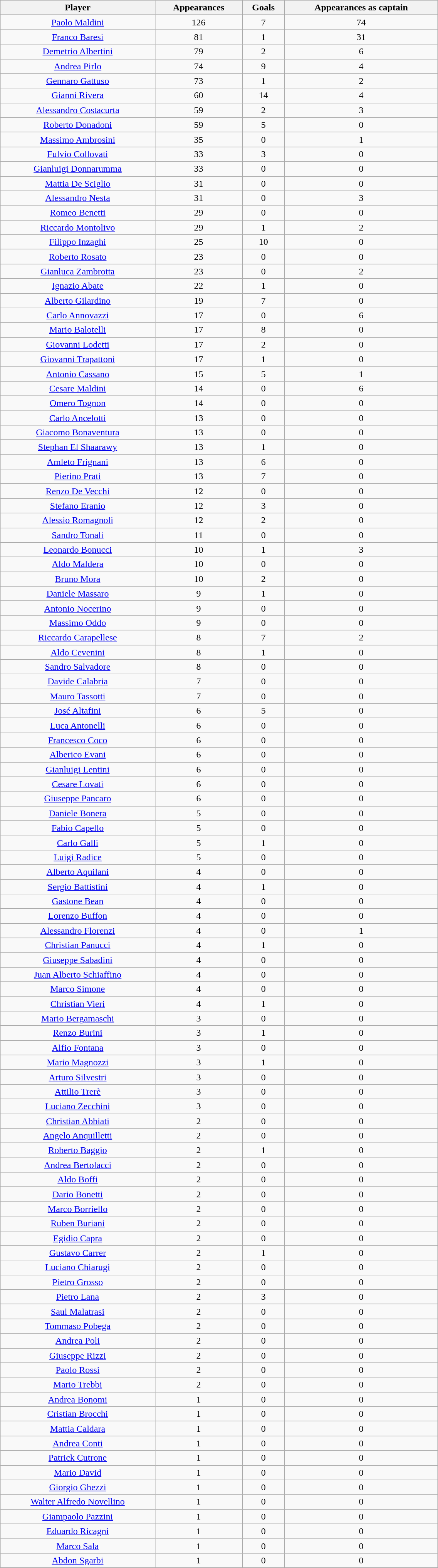<table class="wikitable sortable center" style="font-size:100%;width:60%;text-align:center;">
<tr>
<th>Player</th>
<th>Appearances</th>
<th>Goals</th>
<th>Appearances as captain</th>
</tr>
<tr>
<td><a href='#'>Paolo Maldini</a></td>
<td>126</td>
<td>7</td>
<td>74</td>
</tr>
<tr>
<td><a href='#'>Franco Baresi</a></td>
<td>81</td>
<td>1</td>
<td>31</td>
</tr>
<tr>
<td><a href='#'>Demetrio Albertini</a></td>
<td>79</td>
<td>2</td>
<td>6</td>
</tr>
<tr>
<td><a href='#'>Andrea Pirlo</a></td>
<td>74</td>
<td>9</td>
<td>4</td>
</tr>
<tr>
<td><a href='#'>Gennaro Gattuso</a></td>
<td>73</td>
<td>1</td>
<td>2</td>
</tr>
<tr>
<td><a href='#'>Gianni Rivera</a></td>
<td>60</td>
<td>14</td>
<td>4</td>
</tr>
<tr>
<td><a href='#'>Alessandro Costacurta</a></td>
<td>59</td>
<td>2</td>
<td>3</td>
</tr>
<tr>
<td><a href='#'>Roberto Donadoni</a></td>
<td>59</td>
<td>5</td>
<td>0</td>
</tr>
<tr>
<td><a href='#'>Massimo Ambrosini</a></td>
<td>35</td>
<td>0</td>
<td>1</td>
</tr>
<tr>
<td><a href='#'>Fulvio Collovati</a></td>
<td>33</td>
<td>3</td>
<td>0</td>
</tr>
<tr>
<td><a href='#'>Gianluigi Donnarumma</a></td>
<td>33</td>
<td>0</td>
<td>0</td>
</tr>
<tr>
<td><a href='#'>Mattia De Sciglio</a></td>
<td>31</td>
<td>0</td>
<td>0</td>
</tr>
<tr>
<td><a href='#'>Alessandro Nesta</a></td>
<td>31</td>
<td>0</td>
<td>3</td>
</tr>
<tr>
<td><a href='#'>Romeo Benetti</a></td>
<td>29</td>
<td>0</td>
<td>0</td>
</tr>
<tr>
<td><a href='#'>Riccardo Montolivo</a></td>
<td>29</td>
<td>1</td>
<td>2</td>
</tr>
<tr>
<td><a href='#'>Filippo Inzaghi</a></td>
<td>25</td>
<td>10</td>
<td>0</td>
</tr>
<tr>
<td><a href='#'>Roberto Rosato</a></td>
<td>23</td>
<td>0</td>
<td>0</td>
</tr>
<tr>
<td><a href='#'>Gianluca Zambrotta</a></td>
<td>23</td>
<td>0</td>
<td>2</td>
</tr>
<tr>
<td><a href='#'>Ignazio Abate</a></td>
<td>22</td>
<td>1</td>
<td>0</td>
</tr>
<tr>
<td><a href='#'>Alberto Gilardino</a></td>
<td>19</td>
<td>7</td>
<td>0</td>
</tr>
<tr>
<td><a href='#'>Carlo Annovazzi</a></td>
<td>17</td>
<td>0</td>
<td>6</td>
</tr>
<tr>
<td><a href='#'>Mario Balotelli</a></td>
<td>17</td>
<td>8</td>
<td>0</td>
</tr>
<tr>
<td><a href='#'>Giovanni Lodetti</a></td>
<td>17</td>
<td>2</td>
<td>0</td>
</tr>
<tr>
<td><a href='#'>Giovanni Trapattoni</a></td>
<td>17</td>
<td>1</td>
<td>0</td>
</tr>
<tr>
<td><a href='#'>Antonio Cassano</a></td>
<td>15</td>
<td>5</td>
<td>1</td>
</tr>
<tr>
<td><a href='#'>Cesare Maldini</a></td>
<td>14</td>
<td>0</td>
<td>6</td>
</tr>
<tr>
<td><a href='#'>Omero Tognon</a></td>
<td>14</td>
<td>0</td>
<td>0</td>
</tr>
<tr>
<td><a href='#'>Carlo Ancelotti</a></td>
<td>13</td>
<td>0</td>
<td>0</td>
</tr>
<tr>
<td><a href='#'>Giacomo Bonaventura</a></td>
<td>13</td>
<td>0</td>
<td>0</td>
</tr>
<tr>
<td><a href='#'>Stephan El Shaarawy</a></td>
<td>13</td>
<td>1</td>
<td>0</td>
</tr>
<tr>
<td><a href='#'>Amleto Frignani</a></td>
<td>13</td>
<td>6</td>
<td>0</td>
</tr>
<tr>
<td><a href='#'>Pierino Prati</a></td>
<td>13</td>
<td>7</td>
<td>0</td>
</tr>
<tr>
<td><a href='#'>Renzo De Vecchi</a></td>
<td>12</td>
<td>0</td>
<td>0</td>
</tr>
<tr>
<td><a href='#'>Stefano Eranio</a></td>
<td>12</td>
<td>3</td>
<td>0</td>
</tr>
<tr>
<td><a href='#'>Alessio Romagnoli</a></td>
<td>12</td>
<td>2</td>
<td>0</td>
</tr>
<tr>
<td><a href='#'>Sandro Tonali</a></td>
<td>11</td>
<td>0</td>
<td>0</td>
</tr>
<tr>
<td><a href='#'>Leonardo Bonucci</a></td>
<td>10</td>
<td>1</td>
<td>3</td>
</tr>
<tr>
<td><a href='#'>Aldo Maldera</a></td>
<td>10</td>
<td>0</td>
<td>0</td>
</tr>
<tr>
<td><a href='#'>Bruno Mora</a></td>
<td>10</td>
<td>2</td>
<td>0</td>
</tr>
<tr>
<td><a href='#'>Daniele Massaro</a></td>
<td>9</td>
<td>1</td>
<td>0</td>
</tr>
<tr>
<td><a href='#'>Antonio Nocerino</a></td>
<td>9</td>
<td>0</td>
<td>0</td>
</tr>
<tr>
<td><a href='#'>Massimo Oddo</a></td>
<td>9</td>
<td>0</td>
<td>0</td>
</tr>
<tr>
<td><a href='#'>Riccardo Carapellese</a></td>
<td>8</td>
<td>7</td>
<td>2</td>
</tr>
<tr>
<td><a href='#'>Aldo Cevenini</a></td>
<td>8</td>
<td>1</td>
<td>0</td>
</tr>
<tr>
<td><a href='#'>Sandro Salvadore</a></td>
<td>8</td>
<td>0</td>
<td>0</td>
</tr>
<tr>
<td><a href='#'>Davide Calabria</a></td>
<td>7</td>
<td>0</td>
<td>0</td>
</tr>
<tr>
<td><a href='#'>Mauro Tassotti</a></td>
<td>7</td>
<td>0</td>
<td>0</td>
</tr>
<tr>
<td><a href='#'>José Altafini</a></td>
<td>6</td>
<td>5</td>
<td>0</td>
</tr>
<tr>
<td><a href='#'>Luca Antonelli</a></td>
<td>6</td>
<td>0</td>
<td>0</td>
</tr>
<tr>
<td><a href='#'>Francesco Coco</a></td>
<td>6</td>
<td>0</td>
<td>0</td>
</tr>
<tr>
<td><a href='#'>Alberico Evani</a></td>
<td>6</td>
<td>0</td>
<td>0</td>
</tr>
<tr>
<td><a href='#'>Gianluigi Lentini</a></td>
<td>6</td>
<td>0</td>
<td>0</td>
</tr>
<tr>
<td><a href='#'>Cesare Lovati</a></td>
<td>6</td>
<td>0</td>
<td>0</td>
</tr>
<tr>
<td><a href='#'>Giuseppe Pancaro</a></td>
<td>6</td>
<td>0</td>
<td>0</td>
</tr>
<tr>
<td><a href='#'>Daniele Bonera</a></td>
<td>5</td>
<td>0</td>
<td>0</td>
</tr>
<tr>
<td><a href='#'>Fabio Capello</a></td>
<td>5</td>
<td>0</td>
<td>0</td>
</tr>
<tr>
<td><a href='#'>Carlo Galli</a></td>
<td>5</td>
<td>1</td>
<td>0</td>
</tr>
<tr>
<td><a href='#'>Luigi Radice</a></td>
<td>5</td>
<td>0</td>
<td>0</td>
</tr>
<tr>
<td><a href='#'>Alberto Aquilani</a></td>
<td>4</td>
<td>0</td>
<td>0</td>
</tr>
<tr>
<td><a href='#'>Sergio Battistini</a></td>
<td>4</td>
<td>1</td>
<td>0</td>
</tr>
<tr>
<td><a href='#'>Gastone Bean</a></td>
<td>4</td>
<td>0</td>
<td>0</td>
</tr>
<tr>
<td><a href='#'>Lorenzo Buffon</a></td>
<td>4</td>
<td>0</td>
<td>0</td>
</tr>
<tr>
<td><a href='#'>Alessandro Florenzi</a></td>
<td>4</td>
<td>0</td>
<td>1</td>
</tr>
<tr>
<td><a href='#'>Christian Panucci</a></td>
<td>4</td>
<td>1</td>
<td>0</td>
</tr>
<tr>
<td><a href='#'>Giuseppe Sabadini</a></td>
<td>4</td>
<td>0</td>
<td>0</td>
</tr>
<tr>
<td><a href='#'>Juan Alberto Schiaffino</a></td>
<td>4</td>
<td>0</td>
<td>0</td>
</tr>
<tr>
<td><a href='#'>Marco Simone</a></td>
<td>4</td>
<td>0</td>
<td>0</td>
</tr>
<tr>
<td><a href='#'>Christian Vieri</a></td>
<td>4</td>
<td>1</td>
<td>0</td>
</tr>
<tr>
<td><a href='#'>Mario Bergamaschi</a></td>
<td>3</td>
<td>0</td>
<td>0</td>
</tr>
<tr>
<td><a href='#'>Renzo Burini</a></td>
<td>3</td>
<td>1</td>
<td>0</td>
</tr>
<tr>
<td><a href='#'>Alfio Fontana</a></td>
<td>3</td>
<td>0</td>
<td>0</td>
</tr>
<tr>
<td><a href='#'>Mario Magnozzi</a></td>
<td>3</td>
<td>1</td>
<td>0</td>
</tr>
<tr>
<td><a href='#'>Arturo Silvestri</a></td>
<td>3</td>
<td>0</td>
<td>0</td>
</tr>
<tr>
<td><a href='#'>Attilio Trerè</a></td>
<td>3</td>
<td>0</td>
<td>0</td>
</tr>
<tr>
<td><a href='#'>Luciano Zecchini</a></td>
<td>3</td>
<td>0</td>
<td>0</td>
</tr>
<tr>
<td><a href='#'>Christian Abbiati</a></td>
<td>2</td>
<td>0</td>
<td>0</td>
</tr>
<tr>
<td><a href='#'>Angelo Anquilletti</a></td>
<td>2</td>
<td>0</td>
<td>0</td>
</tr>
<tr>
<td><a href='#'>Roberto Baggio</a></td>
<td>2</td>
<td>1</td>
<td>0</td>
</tr>
<tr>
<td><a href='#'>Andrea Bertolacci</a></td>
<td>2</td>
<td>0</td>
<td>0</td>
</tr>
<tr>
<td><a href='#'>Aldo Boffi</a></td>
<td>2</td>
<td>0</td>
<td>0</td>
</tr>
<tr>
<td><a href='#'>Dario Bonetti</a></td>
<td>2</td>
<td>0</td>
<td>0</td>
</tr>
<tr>
<td><a href='#'>Marco Borriello</a></td>
<td>2</td>
<td>0</td>
<td>0</td>
</tr>
<tr>
<td><a href='#'>Ruben Buriani</a></td>
<td>2</td>
<td>0</td>
<td>0</td>
</tr>
<tr>
<td><a href='#'>Egidio Capra</a></td>
<td>2</td>
<td>0</td>
<td>0</td>
</tr>
<tr>
<td><a href='#'>Gustavo Carrer</a></td>
<td>2</td>
<td>1</td>
<td>0</td>
</tr>
<tr>
<td><a href='#'>Luciano Chiarugi</a></td>
<td>2</td>
<td>0</td>
<td>0</td>
</tr>
<tr>
<td><a href='#'>Pietro Grosso</a></td>
<td>2</td>
<td>0</td>
<td>0</td>
</tr>
<tr>
<td><a href='#'>Pietro Lana</a></td>
<td>2</td>
<td>3</td>
<td>0</td>
</tr>
<tr>
<td><a href='#'>Saul Malatrasi</a></td>
<td>2</td>
<td>0</td>
<td>0</td>
</tr>
<tr>
<td><a href='#'>Tommaso Pobega</a></td>
<td>2</td>
<td>0</td>
<td>0</td>
</tr>
<tr>
<td><a href='#'>Andrea Poli</a></td>
<td>2</td>
<td>0</td>
<td>0</td>
</tr>
<tr>
<td><a href='#'>Giuseppe Rizzi</a></td>
<td>2</td>
<td>0</td>
<td>0</td>
</tr>
<tr>
<td><a href='#'>Paolo Rossi</a></td>
<td>2</td>
<td>0</td>
<td>0</td>
</tr>
<tr>
<td><a href='#'>Mario Trebbi</a></td>
<td>2</td>
<td>0</td>
<td>0</td>
</tr>
<tr>
<td><a href='#'>Andrea Bonomi</a></td>
<td>1</td>
<td>0</td>
<td>0</td>
</tr>
<tr>
<td><a href='#'>Cristian Brocchi</a></td>
<td>1</td>
<td>0</td>
<td>0</td>
</tr>
<tr>
<td><a href='#'>Mattia Caldara</a></td>
<td>1</td>
<td>0</td>
<td>0</td>
</tr>
<tr>
<td><a href='#'>Andrea Conti</a></td>
<td>1</td>
<td>0</td>
<td>0</td>
</tr>
<tr>
<td><a href='#'>Patrick Cutrone</a></td>
<td>1</td>
<td>0</td>
<td>0</td>
</tr>
<tr>
<td><a href='#'>Mario David</a></td>
<td>1</td>
<td>0</td>
<td>0</td>
</tr>
<tr>
<td><a href='#'>Giorgio Ghezzi</a></td>
<td>1</td>
<td>0</td>
<td>0</td>
</tr>
<tr>
<td><a href='#'>Walter Alfredo Novellino</a></td>
<td>1</td>
<td>0</td>
<td>0</td>
</tr>
<tr>
<td><a href='#'>Giampaolo Pazzini</a></td>
<td>1</td>
<td>0</td>
<td>0</td>
</tr>
<tr>
<td><a href='#'>Eduardo Ricagni</a></td>
<td>1</td>
<td>0</td>
<td>0</td>
</tr>
<tr>
<td><a href='#'>Marco Sala</a></td>
<td>1</td>
<td>0</td>
<td>0</td>
</tr>
<tr>
<td><a href='#'>Abdon Sgarbi</a></td>
<td>1</td>
<td>0</td>
<td>0</td>
</tr>
<tr>
</tr>
</table>
